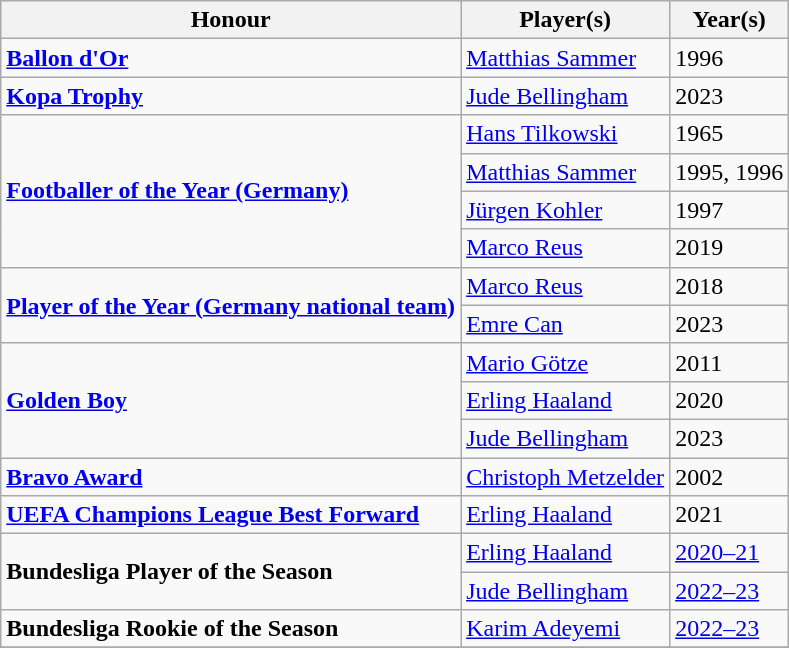<table class="wikitable">
<tr>
<th>Honour</th>
<th>Player(s)</th>
<th>Year(s)</th>
</tr>
<tr>
<td><strong><a href='#'>Ballon d'Or</a></strong></td>
<td> <a href='#'>Matthias Sammer</a></td>
<td>1996</td>
</tr>
<tr>
<td><strong><a href='#'>Kopa Trophy</a></strong></td>
<td> <a href='#'>Jude Bellingham</a></td>
<td>2023</td>
</tr>
<tr>
<td rowspan="4"><strong><a href='#'>Footballer of the Year (Germany)</a></strong></td>
<td> <a href='#'>Hans Tilkowski</a></td>
<td>1965</td>
</tr>
<tr>
<td> <a href='#'>Matthias Sammer</a></td>
<td>1995, 1996</td>
</tr>
<tr>
<td> <a href='#'>Jürgen Kohler</a></td>
<td>1997</td>
</tr>
<tr>
<td> <a href='#'>Marco Reus</a></td>
<td>2019</td>
</tr>
<tr>
<td rowspan="2"><strong><a href='#'>Player of the Year (Germany national team)</a></strong></td>
<td> <a href='#'>Marco Reus</a></td>
<td>2018</td>
</tr>
<tr>
<td> <a href='#'>Emre Can</a></td>
<td>2023</td>
</tr>
<tr>
<td rowspan="3"><strong><a href='#'>Golden Boy</a></strong></td>
<td> <a href='#'>Mario Götze</a></td>
<td>2011</td>
</tr>
<tr>
<td> <a href='#'>Erling Haaland</a></td>
<td>2020</td>
</tr>
<tr>
<td> <a href='#'>Jude Bellingham</a></td>
<td>2023</td>
</tr>
<tr>
<td><strong><a href='#'>Bravo Award</a></strong></td>
<td> <a href='#'>Christoph Metzelder</a></td>
<td>2002</td>
</tr>
<tr>
<td><strong><a href='#'>UEFA Champions League Best Forward</a></strong></td>
<td> <a href='#'>Erling Haaland</a></td>
<td>2021</td>
</tr>
<tr>
<td rowspan="2"><strong>Bundesliga Player of the Season</strong></td>
<td> <a href='#'>Erling Haaland</a></td>
<td><a href='#'>2020–21</a></td>
</tr>
<tr>
<td> <a href='#'>Jude Bellingham</a></td>
<td><a href='#'>2022–23</a></td>
</tr>
<tr>
<td><strong>Bundesliga Rookie of the Season</strong></td>
<td> <a href='#'>Karim Adeyemi</a></td>
<td><a href='#'>2022–23</a></td>
</tr>
<tr>
</tr>
</table>
